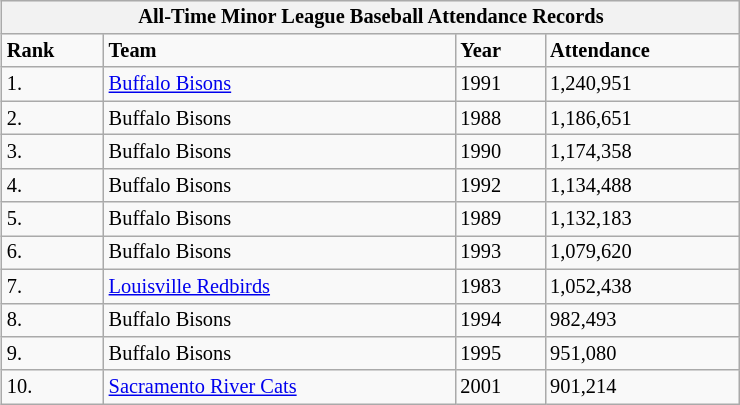<table class="wikitable" style="float: right; margin-left: 2em; width: 39%; font-size: 85%;" cellspacing="3">
<tr>
<th colspan="4">All-Time Minor League Baseball Attendance Records</th>
</tr>
<tr>
<td><strong>Rank</strong></td>
<td><strong>Team</strong></td>
<td><strong>Year</strong></td>
<td><strong>Attendance</strong></td>
</tr>
<tr>
<td>1.</td>
<td><a href='#'>Buffalo Bisons</a></td>
<td>1991</td>
<td>1,240,951</td>
</tr>
<tr>
<td>2.</td>
<td>Buffalo Bisons</td>
<td>1988</td>
<td>1,186,651</td>
</tr>
<tr>
<td>3.</td>
<td>Buffalo Bisons</td>
<td>1990</td>
<td>1,174,358</td>
</tr>
<tr>
<td>4.</td>
<td>Buffalo Bisons</td>
<td>1992</td>
<td>1,134,488</td>
</tr>
<tr>
<td>5.</td>
<td>Buffalo Bisons</td>
<td>1989</td>
<td>1,132,183</td>
</tr>
<tr>
<td>6.</td>
<td>Buffalo Bisons</td>
<td>1993</td>
<td>1,079,620</td>
</tr>
<tr>
<td>7.</td>
<td><a href='#'>Louisville Redbirds</a></td>
<td>1983</td>
<td>1,052,438</td>
</tr>
<tr>
<td>8.</td>
<td>Buffalo Bisons</td>
<td>1994</td>
<td>982,493</td>
</tr>
<tr>
<td>9.</td>
<td>Buffalo Bisons</td>
<td>1995</td>
<td>951,080</td>
</tr>
<tr>
<td>10.</td>
<td><a href='#'>Sacramento River Cats</a></td>
<td>2001</td>
<td>901,214</td>
</tr>
</table>
